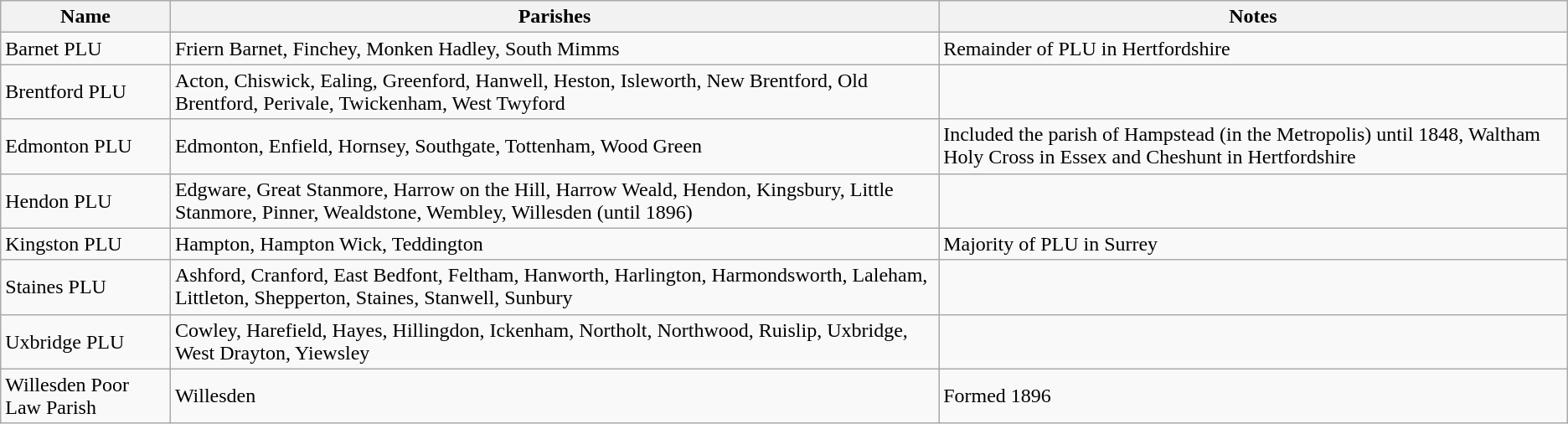<table class="wikitable">
<tr>
<th>Name</th>
<th>Parishes</th>
<th>Notes</th>
</tr>
<tr>
<td>Barnet PLU</td>
<td>Friern Barnet, Finchey, Monken Hadley, South Mimms</td>
<td>Remainder of PLU in Hertfordshire</td>
</tr>
<tr>
<td>Brentford PLU</td>
<td>Acton, Chiswick, Ealing, Greenford, Hanwell, Heston, Isleworth, New Brentford, Old Brentford, Perivale, Twickenham, West Twyford</td>
<td></td>
</tr>
<tr>
<td>Edmonton PLU</td>
<td>Edmonton, Enfield, Hornsey, Southgate, Tottenham, Wood Green</td>
<td>Included the parish of Hampstead (in the Metropolis) until 1848, Waltham Holy Cross in Essex and Cheshunt in Hertfordshire</td>
</tr>
<tr>
<td>Hendon PLU</td>
<td>Edgware, Great Stanmore, Harrow on the Hill, Harrow Weald, Hendon, Kingsbury, Little Stanmore, Pinner, Wealdstone, Wembley, Willesden (until 1896)</td>
<td></td>
</tr>
<tr>
<td>Kingston PLU</td>
<td>Hampton, Hampton Wick, Teddington</td>
<td>Majority of PLU in Surrey</td>
</tr>
<tr>
<td>Staines PLU</td>
<td>Ashford, Cranford, East Bedfont, Feltham, Hanworth, Harlington, Harmondsworth, Laleham, Littleton, Shepperton, Staines, Stanwell, Sunbury</td>
<td></td>
</tr>
<tr>
<td>Uxbridge PLU</td>
<td>Cowley, Harefield, Hayes, Hillingdon, Ickenham, Northolt, Northwood, Ruislip, Uxbridge, West Drayton, Yiewsley</td>
<td></td>
</tr>
<tr>
<td>Willesden Poor Law Parish</td>
<td>Willesden</td>
<td>Formed 1896</td>
</tr>
</table>
